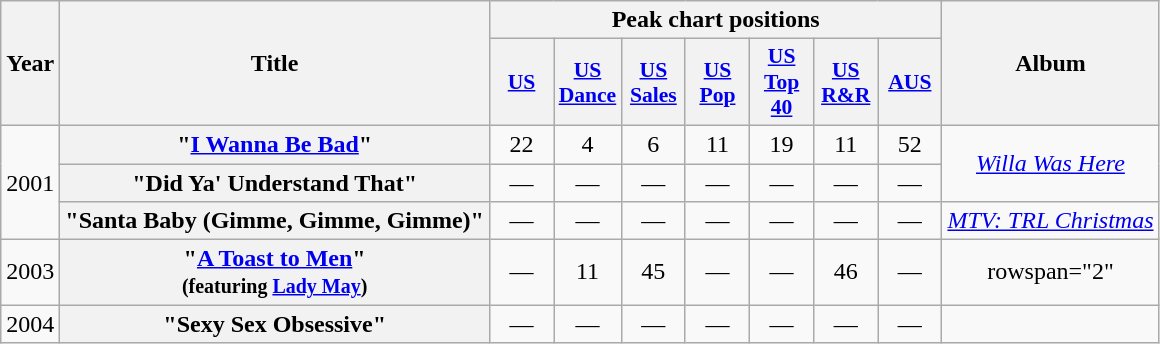<table class="wikitable plainrowheaders" style="text-align:center;">
<tr>
<th rowspan="2">Year</th>
<th rowspan="2">Title</th>
<th colspan="7">Peak chart positions</th>
<th rowspan="2">Album</th>
</tr>
<tr>
<th scope="col" style="width:2.5em;font-size:90%;"><a href='#'>US</a><br></th>
<th scope="col" style="width:2.5em;font-size:90%;"><a href='#'>US<br>Dance</a><br></th>
<th scope="col" style="width:2.5em;font-size:90%;"><a href='#'>US<br>Sales</a><br></th>
<th scope="col" style="width:2.5em;font-size:90%;"><a href='#'>US<br>Pop</a><br></th>
<th scope="col" style="width:2.5em;font-size:90%;"><a href='#'>US<br>Top 40</a><br></th>
<th scope="col" style="width:2.5em;font-size:90%;"><a href='#'>US<br>R&R</a><br></th>
<th scope="col" style="width:2.5em;font-size:90%;"><a href='#'>AUS</a><br></th>
</tr>
<tr>
<td rowspan="3">2001</td>
<th scope="row">"<a href='#'>I Wanna Be Bad</a>"</th>
<td>22</td>
<td>4</td>
<td>6</td>
<td>11</td>
<td>19</td>
<td>11</td>
<td>52</td>
<td rowspan="2"><em><a href='#'>Willa Was Here</a></em></td>
</tr>
<tr>
<th scope="row">"Did Ya' Understand That"</th>
<td>—</td>
<td>—</td>
<td>—</td>
<td>—</td>
<td>—</td>
<td>—</td>
<td>—</td>
</tr>
<tr>
<th scope="row">"Santa Baby (Gimme, Gimme, Gimme)"</th>
<td>—</td>
<td>—</td>
<td>—</td>
<td>—</td>
<td>—</td>
<td>—</td>
<td>—</td>
<td><em><a href='#'>MTV: TRL Christmas</a></em></td>
</tr>
<tr>
<td>2003</td>
<th scope="row">"<a href='#'>A Toast to Men</a>"<br><small>(featuring <a href='#'>Lady May</a>)</small></th>
<td>—</td>
<td>11</td>
<td>45</td>
<td>—</td>
<td>—</td>
<td>46</td>
<td>—</td>
<td>rowspan="2" </td>
</tr>
<tr>
<td>2004</td>
<th scope="row">"Sexy Sex Obsessive"</th>
<td>—</td>
<td>—</td>
<td>—</td>
<td>—</td>
<td>—</td>
<td>—</td>
<td>—</td>
</tr>
</table>
